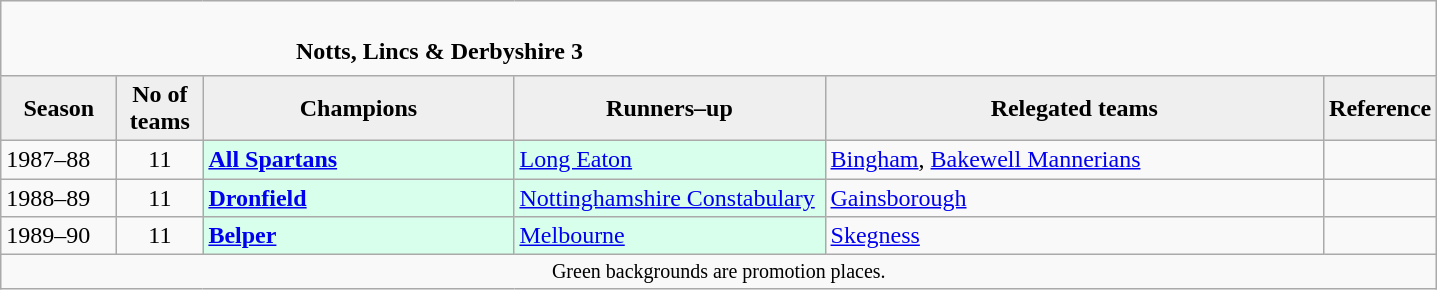<table class="wikitable" style="text-align: left;">
<tr>
<td colspan="11" cellpadding="0" cellspacing="0"><br><table border="0" style="width:100%;" cellpadding="0" cellspacing="0">
<tr>
<td style="width:20%; border:0;"></td>
<td style="border:0;"><strong>Notts, Lincs & Derbyshire 3</strong></td>
<td style="width:20%; border:0;"></td>
</tr>
</table>
</td>
</tr>
<tr>
<th style="background:#efefef; width:70px;">Season</th>
<th style="background:#efefef; width:50px;">No of teams</th>
<th style="background:#efefef; width:200px;">Champions</th>
<th style="background:#efefef; width:200px;">Runners–up</th>
<th style="background:#efefef; width:325px;">Relegated teams</th>
<th style="background:#efefef; width:50px;">Reference</th>
</tr>
<tr align=left>
<td>1987–88</td>
<td style="text-align: center;">11</td>
<td style="background:#d8ffeb;"><strong><a href='#'>All Spartans</a></strong></td>
<td style="background:#d8ffeb;"><a href='#'>Long Eaton</a></td>
<td><a href='#'>Bingham</a>, <a href='#'>Bakewell Mannerians</a></td>
<td></td>
</tr>
<tr>
<td>1988–89</td>
<td style="text-align: center;">11</td>
<td style="background:#d8ffeb;"><strong><a href='#'>Dronfield</a></strong></td>
<td style="background:#d8ffeb;"><a href='#'>Nottinghamshire Constabulary</a></td>
<td><a href='#'>Gainsborough</a></td>
<td></td>
</tr>
<tr>
<td>1989–90</td>
<td style="text-align: center;">11</td>
<td style="background:#d8ffeb;"><strong><a href='#'>Belper</a></strong></td>
<td style="background:#d8ffeb;"><a href='#'>Melbourne</a></td>
<td><a href='#'>Skegness</a></td>
<td></td>
</tr>
<tr>
<td colspan="15"  style="border:0; font-size:smaller; text-align:center;">Green backgrounds are promotion places.</td>
</tr>
</table>
